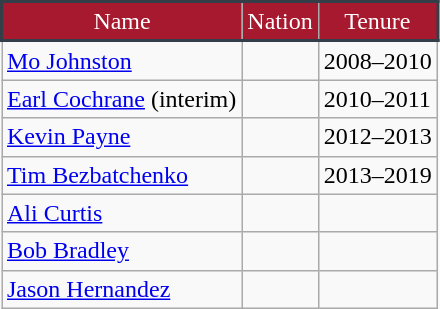<table class="wikitable">
<tr align="center" style="color:white; border:2px #333E48 solid;" bgcolor="#A6192E">
<td>Name</td>
<td>Nation</td>
<td>Tenure</td>
</tr>
<tr>
<td><a href='#'>Mo Johnston</a></td>
<td></td>
<td>2008–2010</td>
</tr>
<tr>
<td><a href='#'>Earl Cochrane</a> (interim)</td>
<td></td>
<td>2010–2011</td>
</tr>
<tr>
<td><a href='#'>Kevin Payne</a></td>
<td></td>
<td>2012–2013</td>
</tr>
<tr>
<td><a href='#'>Tim Bezbatchenko</a></td>
<td></td>
<td>2013–2019</td>
</tr>
<tr>
<td><a href='#'>Ali Curtis</a></td>
<td></td>
<td></td>
</tr>
<tr>
<td><a href='#'>Bob Bradley</a></td>
<td></td>
<td></td>
</tr>
<tr>
<td><a href='#'>Jason Hernandez</a></td>
<td></td>
<td></td>
</tr>
</table>
